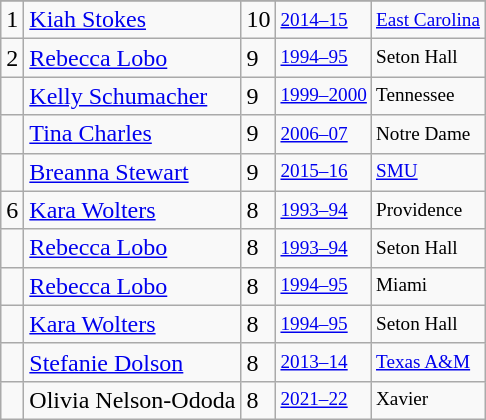<table class="wikitable">
<tr>
</tr>
<tr>
<td>1</td>
<td><a href='#'>Kiah Stokes</a></td>
<td>10</td>
<td style="font-size:80%;"><a href='#'>2014–15</a></td>
<td style="font-size:80%;"><a href='#'>East Carolina</a></td>
</tr>
<tr>
<td>2</td>
<td><a href='#'>Rebecca Lobo</a></td>
<td>9</td>
<td style="font-size:80%;"><a href='#'>1994–95</a></td>
<td style="font-size:80%;">Seton Hall</td>
</tr>
<tr>
<td></td>
<td><a href='#'>Kelly Schumacher</a></td>
<td>9</td>
<td style="font-size:80%;"><a href='#'>1999–2000</a></td>
<td style="font-size:80%;">Tennessee</td>
</tr>
<tr>
<td></td>
<td><a href='#'>Tina Charles</a></td>
<td>9</td>
<td style="font-size:80%;"><a href='#'>2006–07</a></td>
<td style="font-size:80%;">Notre Dame</td>
</tr>
<tr>
<td></td>
<td><a href='#'>Breanna Stewart</a></td>
<td>9</td>
<td style="font-size:80%;"><a href='#'>2015–16</a></td>
<td style="font-size:80%;"><a href='#'>SMU</a></td>
</tr>
<tr>
<td>6</td>
<td><a href='#'>Kara Wolters</a></td>
<td>8</td>
<td style="font-size:80%;"><a href='#'>1993–94</a></td>
<td style="font-size:80%;">Providence</td>
</tr>
<tr>
<td></td>
<td><a href='#'>Rebecca Lobo</a></td>
<td>8</td>
<td style="font-size:80%;"><a href='#'>1993–94</a></td>
<td style="font-size:80%;">Seton Hall</td>
</tr>
<tr>
<td></td>
<td><a href='#'>Rebecca Lobo</a></td>
<td>8</td>
<td style="font-size:80%;"><a href='#'>1994–95</a></td>
<td style="font-size:80%;">Miami</td>
</tr>
<tr>
<td></td>
<td><a href='#'>Kara Wolters</a></td>
<td>8</td>
<td style="font-size:80%;"><a href='#'>1994–95</a></td>
<td style="font-size:80%;">Seton Hall</td>
</tr>
<tr>
<td></td>
<td><a href='#'>Stefanie Dolson</a></td>
<td>8</td>
<td style="font-size:80%;"><a href='#'>2013–14</a></td>
<td style="font-size:80%;"><a href='#'>Texas A&M</a></td>
</tr>
<tr>
<td></td>
<td>Olivia Nelson-Ododa</td>
<td>8</td>
<td style="font-size:80%;"><a href='#'>2021–22</a></td>
<td style="font-size:80%;">Xavier</td>
</tr>
</table>
